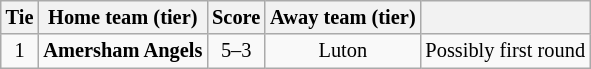<table class="wikitable" style="text-align:center; font-size:85%">
<tr>
<th>Tie</th>
<th>Home team (tier)</th>
<th>Score</th>
<th>Away team (tier)</th>
<th></th>
</tr>
<tr>
<td align="center">1</td>
<td><strong>Amersham Angels</strong></td>
<td align="center">5–3</td>
<td>Luton</td>
<td>Possibly first round</td>
</tr>
</table>
